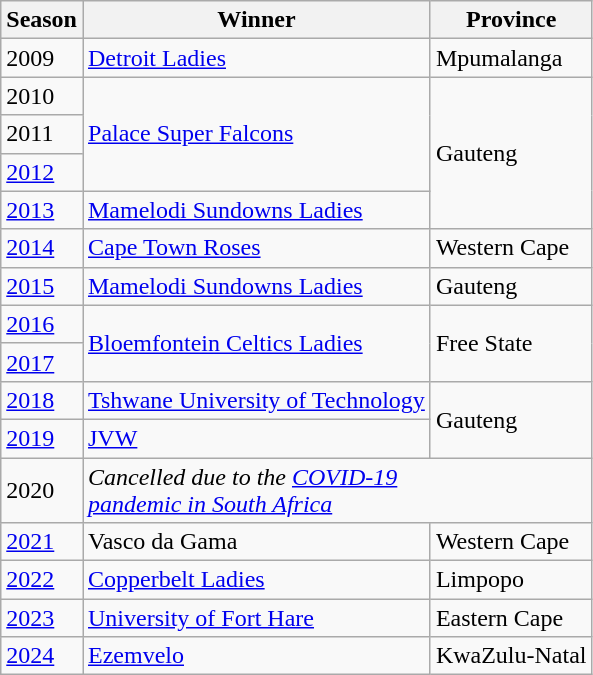<table class="wikitable">
<tr>
<th>Season</th>
<th>Winner</th>
<th>Province</th>
</tr>
<tr>
<td>2009</td>
<td><a href='#'>Detroit Ladies</a></td>
<td>Mpumalanga</td>
</tr>
<tr>
<td>2010</td>
<td rowspan="3"><a href='#'>Palace Super Falcons</a></td>
<td rowspan="4">Gauteng</td>
</tr>
<tr>
<td>2011</td>
</tr>
<tr>
<td><a href='#'>2012</a></td>
</tr>
<tr>
<td><a href='#'>2013</a></td>
<td><a href='#'>Mamelodi Sundowns Ladies</a></td>
</tr>
<tr>
<td><a href='#'>2014</a></td>
<td><a href='#'>Cape Town Roses</a></td>
<td>Western Cape</td>
</tr>
<tr>
<td><a href='#'>2015</a></td>
<td><a href='#'>Mamelodi Sundowns Ladies</a></td>
<td>Gauteng</td>
</tr>
<tr>
<td><a href='#'>2016</a></td>
<td rowspan="2"><a href='#'>Bloemfontein Celtics Ladies</a></td>
<td rowspan="2">Free State</td>
</tr>
<tr>
<td><a href='#'>2017</a></td>
</tr>
<tr>
<td><a href='#'>2018</a></td>
<td><a href='#'>Tshwane University of Technology</a></td>
<td rowspan="2">Gauteng</td>
</tr>
<tr>
<td><a href='#'>2019</a></td>
<td><a href='#'>JVW</a></td>
</tr>
<tr>
<td>2020</td>
<td colspan="2"><em>Cancelled due to the <a href='#'>COVID-19</a></em><br><em><a href='#'>pandemic in South Africa</a></em></td>
</tr>
<tr>
<td><a href='#'>2021</a></td>
<td>Vasco da Gama</td>
<td>Western Cape</td>
</tr>
<tr>
<td><a href='#'>2022</a></td>
<td><a href='#'>Copperbelt Ladies</a></td>
<td>Limpopo</td>
</tr>
<tr>
<td><a href='#'>2023</a></td>
<td><a href='#'>University of Fort Hare</a></td>
<td>Eastern Cape</td>
</tr>
<tr>
<td><a href='#'>2024</a></td>
<td><a href='#'>Ezemvelo</a></td>
<td>KwaZulu-Natal</td>
</tr>
</table>
